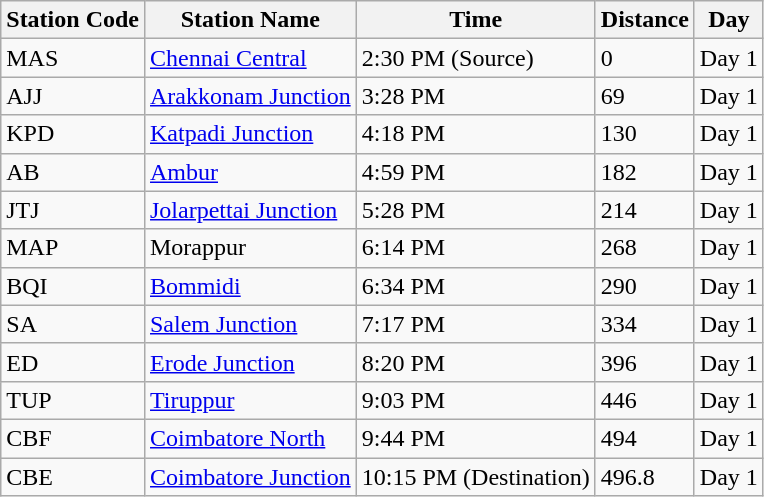<table class="wikitable">
<tr>
<th>Station Code</th>
<th>Station Name</th>
<th>Time</th>
<th>Distance</th>
<th>Day</th>
</tr>
<tr>
<td>MAS</td>
<td><a href='#'>Chennai Central</a></td>
<td>2:30 PM (Source)</td>
<td>0</td>
<td>Day 1</td>
</tr>
<tr>
<td>AJJ</td>
<td><a href='#'>Arakkonam Junction</a></td>
<td>3:28 PM</td>
<td>69</td>
<td>Day 1</td>
</tr>
<tr>
<td>KPD</td>
<td><a href='#'>Katpadi Junction</a></td>
<td>4:18 PM</td>
<td>130</td>
<td>Day 1</td>
</tr>
<tr>
<td>AB</td>
<td><a href='#'>Ambur</a></td>
<td>4:59 PM</td>
<td>182</td>
<td>Day 1</td>
</tr>
<tr>
<td>JTJ</td>
<td><a href='#'>Jolarpettai Junction</a></td>
<td>5:28 PM</td>
<td>214</td>
<td>Day 1</td>
</tr>
<tr>
<td>MAP</td>
<td>Morappur</td>
<td>6:14 PM</td>
<td>268</td>
<td>Day 1</td>
</tr>
<tr>
<td>BQI</td>
<td><a href='#'>Bommidi</a></td>
<td>6:34 PM</td>
<td>290</td>
<td>Day 1</td>
</tr>
<tr>
<td>SA</td>
<td><a href='#'>Salem Junction</a></td>
<td>7:17 PM</td>
<td>334</td>
<td>Day 1</td>
</tr>
<tr>
<td>ED</td>
<td><a href='#'>Erode Junction</a></td>
<td>8:20 PM</td>
<td>396</td>
<td>Day 1</td>
</tr>
<tr>
<td>TUP</td>
<td><a href='#'>Tiruppur</a></td>
<td>9:03 PM</td>
<td>446</td>
<td>Day 1</td>
</tr>
<tr>
<td>CBF</td>
<td><a href='#'>Coimbatore North</a></td>
<td>9:44 PM</td>
<td>494</td>
<td>Day 1</td>
</tr>
<tr>
<td>CBE</td>
<td><a href='#'>Coimbatore Junction</a></td>
<td>10:15 PM (Destination)</td>
<td>496.8</td>
<td>Day 1</td>
</tr>
</table>
